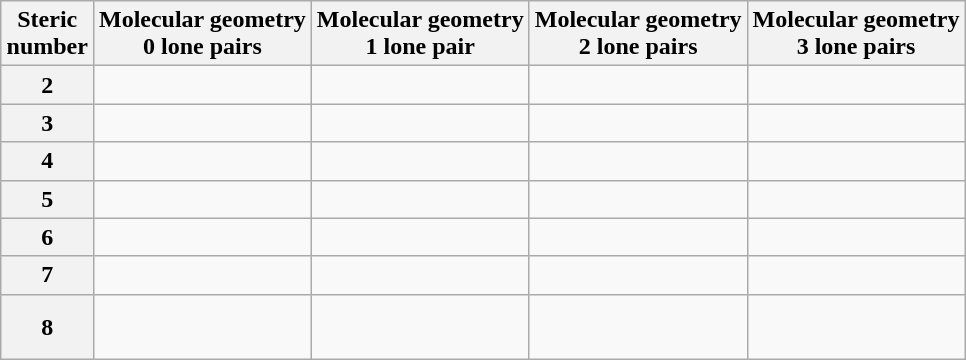<table class="wikitable" style="margin:1em auto;">
<tr>
<th>Steric <br> number</th>
<th>Molecular geometry <br> 0 lone pairs</th>
<th>Molecular geometry<br> 1 lone pair</th>
<th>Molecular geometry<br> 2 lone pairs</th>
<th>Molecular geometry<br> 3 lone pairs</th>
</tr>
<tr>
<th>2</th>
<td> <br> </td>
<td> </td>
<td> </td>
<td> </td>
</tr>
<tr>
<th>3</th>
<td> <br> </td>
<td> <br> </td>
<td> </td>
<td> </td>
</tr>
<tr>
<th>4</th>
<td> <br> </td>
<td> <br> </td>
<td>  <br> </td>
<td> </td>
</tr>
<tr>
<th>5</th>
<td> <br> </td>
<td> <br> </td>
<td> <br> </td>
<td> <br> </td>
</tr>
<tr>
<th>6</th>
<td>  <br> </td>
<td>  <br> </td>
<td> <br> </td>
<td> </td>
</tr>
<tr>
<th>7</th>
<td> <br> </td>
<td> <br> </td>
<td> <br> </td>
<td> </td>
</tr>
<tr>
<th>8</th>
<td><br> </td>
<td><br>  </td>
<td> </td>
<td> </td>
</tr>
</table>
